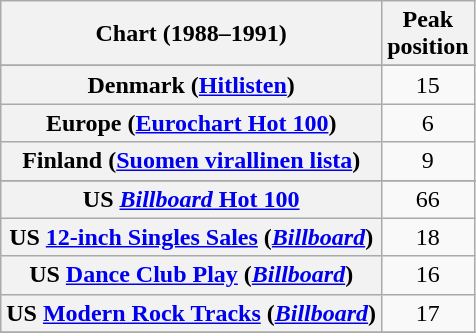<table class="wikitable sortable plainrowheaders" style="text-align:center">
<tr>
<th>Chart (1988–1991)</th>
<th>Peak<br>position</th>
</tr>
<tr>
</tr>
<tr>
</tr>
<tr>
<th scope="row">Denmark (<a href='#'>Hitlisten</a>)</th>
<td>15</td>
</tr>
<tr>
<th scope="row">Europe (<a href='#'>Eurochart Hot 100</a>)</th>
<td>6</td>
</tr>
<tr>
<th scope="row">Finland (<a href='#'>Suomen virallinen lista</a>)</th>
<td>9</td>
</tr>
<tr>
</tr>
<tr>
</tr>
<tr>
</tr>
<tr>
</tr>
<tr>
</tr>
<tr>
</tr>
<tr>
<th scope="row">US <a href='#'><em>Billboard</em> Hot 100</a></th>
<td>66</td>
</tr>
<tr>
<th scope="row">US <a href='#'>12-inch Singles Sales</a> (<em><a href='#'>Billboard</a></em>)</th>
<td>18</td>
</tr>
<tr>
<th scope="row">US <a href='#'>Dance Club Play</a> (<em><a href='#'>Billboard</a></em>)</th>
<td>16</td>
</tr>
<tr>
<th scope="row">US <a href='#'>Modern Rock Tracks</a> (<em><a href='#'>Billboard</a></em>)</th>
<td>17</td>
</tr>
<tr>
</tr>
</table>
